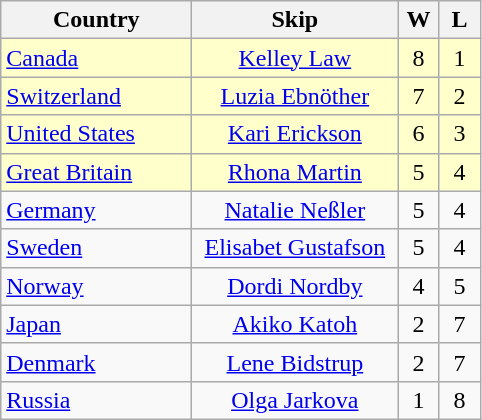<table class="wikitable">
<tr>
<th bgcolor="#efefef" width="120">Country</th>
<th bgcolor="#efefef" width="130">Skip</th>
<th bgcolor="#efefef" width="20">W</th>
<th bgcolor="#efefef" width="20">L</th>
</tr>
<tr align=center bgcolor="#ffffcc">
<td align=left> <a href='#'>Canada</a></td>
<td><a href='#'>Kelley Law</a></td>
<td>8</td>
<td>1</td>
</tr>
<tr align=center bgcolor="#ffffcc">
<td align=left> <a href='#'>Switzerland</a></td>
<td><a href='#'>Luzia Ebnöther</a></td>
<td>7</td>
<td>2</td>
</tr>
<tr align=center bgcolor="#ffffcc">
<td align=left> <a href='#'>United States</a></td>
<td><a href='#'>Kari Erickson</a></td>
<td>6</td>
<td>3</td>
</tr>
<tr align=center bgcolor="#ffffcc">
<td align=left> <a href='#'>Great Britain</a></td>
<td><a href='#'>Rhona Martin</a></td>
<td>5</td>
<td>4</td>
</tr>
<tr align=center>
<td align=left> <a href='#'>Germany</a></td>
<td><a href='#'>Natalie Neßler</a></td>
<td>5</td>
<td>4</td>
</tr>
<tr align=center>
<td align=left> <a href='#'>Sweden</a></td>
<td><a href='#'>Elisabet Gustafson</a></td>
<td>5</td>
<td>4</td>
</tr>
<tr align=center>
<td align=left> <a href='#'>Norway</a></td>
<td><a href='#'>Dordi Nordby</a></td>
<td>4</td>
<td>5</td>
</tr>
<tr align=center>
<td align=left> <a href='#'>Japan</a></td>
<td><a href='#'>Akiko Katoh</a></td>
<td>2</td>
<td>7</td>
</tr>
<tr align=center>
<td align=left> <a href='#'>Denmark</a></td>
<td><a href='#'>Lene Bidstrup</a></td>
<td>2</td>
<td>7</td>
</tr>
<tr align=center>
<td align=left> <a href='#'>Russia</a></td>
<td><a href='#'>Olga Jarkova</a></td>
<td>1</td>
<td>8</td>
</tr>
</table>
